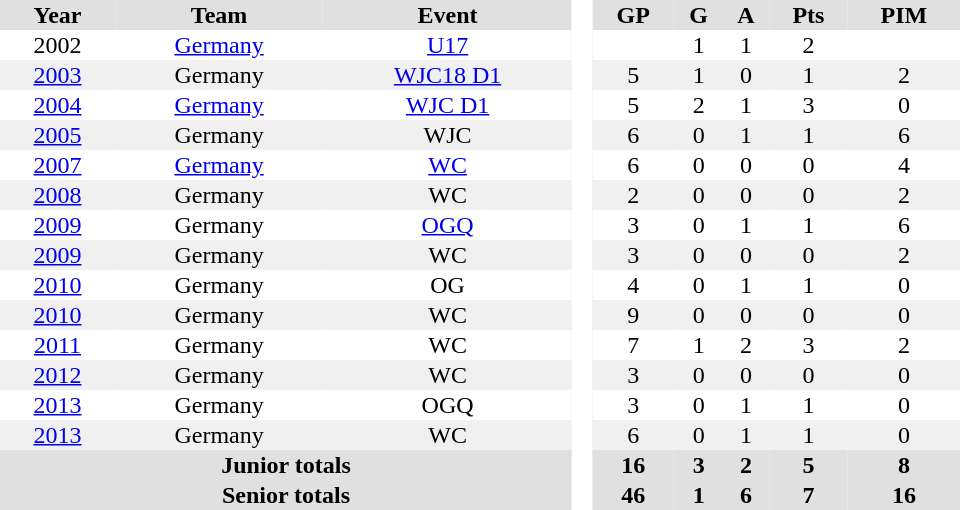<table border="0" cellpadding="1" cellspacing="0" style="text-align:center; width:40em">
<tr ALIGN="center" bgcolor="#e0e0e0">
<th>Year</th>
<th>Team</th>
<th>Event</th>
<th ALIGN="center" rowspan="99" bgcolor="#ffffff"> </th>
<th>GP</th>
<th>G</th>
<th>A</th>
<th>Pts</th>
<th>PIM</th>
</tr>
<tr>
<td>2002</td>
<td><a href='#'>Germany</a></td>
<td><a href='#'>U17</a></td>
<td></td>
<td>1</td>
<td>1</td>
<td>2</td>
<td></td>
</tr>
<tr bgcolor="#f0f0f0">
<td><a href='#'>2003</a></td>
<td>Germany</td>
<td><a href='#'>WJC18 D1</a></td>
<td>5</td>
<td>1</td>
<td>0</td>
<td>1</td>
<td>2</td>
</tr>
<tr>
<td><a href='#'>2004</a></td>
<td><a href='#'>Germany</a></td>
<td><a href='#'>WJC D1</a></td>
<td>5</td>
<td>2</td>
<td>1</td>
<td>3</td>
<td>0</td>
</tr>
<tr bgcolor="#f0f0f0">
<td><a href='#'>2005</a></td>
<td>Germany</td>
<td>WJC</td>
<td>6</td>
<td>0</td>
<td>1</td>
<td>1</td>
<td>6</td>
</tr>
<tr>
<td><a href='#'>2007</a></td>
<td><a href='#'>Germany</a></td>
<td><a href='#'>WC</a></td>
<td>6</td>
<td>0</td>
<td>0</td>
<td>0</td>
<td>4</td>
</tr>
<tr bgcolor="#f0f0f0">
<td><a href='#'>2008</a></td>
<td>Germany</td>
<td>WC</td>
<td>2</td>
<td>0</td>
<td>0</td>
<td>0</td>
<td>2</td>
</tr>
<tr>
<td><a href='#'>2009</a></td>
<td>Germany</td>
<td><a href='#'>OGQ</a></td>
<td>3</td>
<td>0</td>
<td>1</td>
<td>1</td>
<td>6</td>
</tr>
<tr bgcolor="#f0f0f0">
<td><a href='#'>2009</a></td>
<td>Germany</td>
<td>WC</td>
<td>3</td>
<td>0</td>
<td>0</td>
<td>0</td>
<td>2</td>
</tr>
<tr>
<td><a href='#'>2010</a></td>
<td>Germany</td>
<td>OG</td>
<td>4</td>
<td>0</td>
<td>1</td>
<td>1</td>
<td>0</td>
</tr>
<tr bgcolor="#f0f0f0">
<td><a href='#'>2010</a></td>
<td>Germany</td>
<td>WC</td>
<td>9</td>
<td>0</td>
<td>0</td>
<td>0</td>
<td>0</td>
</tr>
<tr>
<td><a href='#'>2011</a></td>
<td>Germany</td>
<td>WC</td>
<td>7</td>
<td>1</td>
<td>2</td>
<td>3</td>
<td>2</td>
</tr>
<tr bgcolor="#f0f0f0">
<td><a href='#'>2012</a></td>
<td>Germany</td>
<td>WC</td>
<td>3</td>
<td>0</td>
<td>0</td>
<td>0</td>
<td>0</td>
</tr>
<tr>
<td><a href='#'>2013</a></td>
<td>Germany</td>
<td>OGQ</td>
<td>3</td>
<td>0</td>
<td>1</td>
<td>1</td>
<td>0</td>
</tr>
<tr bgcolor="#f0f0f0">
<td><a href='#'>2013</a></td>
<td>Germany</td>
<td>WC</td>
<td>6</td>
<td>0</td>
<td>1</td>
<td>1</td>
<td>0</td>
</tr>
<tr bgcolor="#e0e0e0">
<th colspan="3">Junior totals</th>
<th>16</th>
<th>3</th>
<th>2</th>
<th>5</th>
<th>8</th>
</tr>
<tr bgcolor="#e0e0e0">
<th colspan="3">Senior totals</th>
<th>46</th>
<th>1</th>
<th>6</th>
<th>7</th>
<th>16</th>
</tr>
</table>
